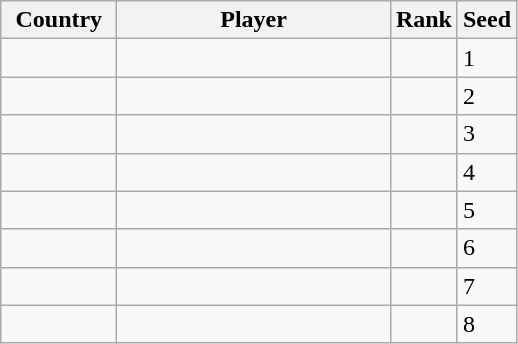<table class="wikitable nowrap">
<tr>
<th width="70">Country</th>
<th width="175">Player</th>
<th>Rank</th>
<th>Seed</th>
</tr>
<tr>
<td></td>
<td></td>
<td></td>
<td>1</td>
</tr>
<tr>
<td></td>
<td></td>
<td></td>
<td>2</td>
</tr>
<tr>
<td></td>
<td></td>
<td></td>
<td>3</td>
</tr>
<tr>
<td></td>
<td></td>
<td></td>
<td>4</td>
</tr>
<tr>
<td></td>
<td></td>
<td></td>
<td>5</td>
</tr>
<tr>
<td></td>
<td></td>
<td></td>
<td>6</td>
</tr>
<tr>
<td></td>
<td></td>
<td></td>
<td>7</td>
</tr>
<tr>
<td></td>
<td></td>
<td></td>
<td>8</td>
</tr>
</table>
